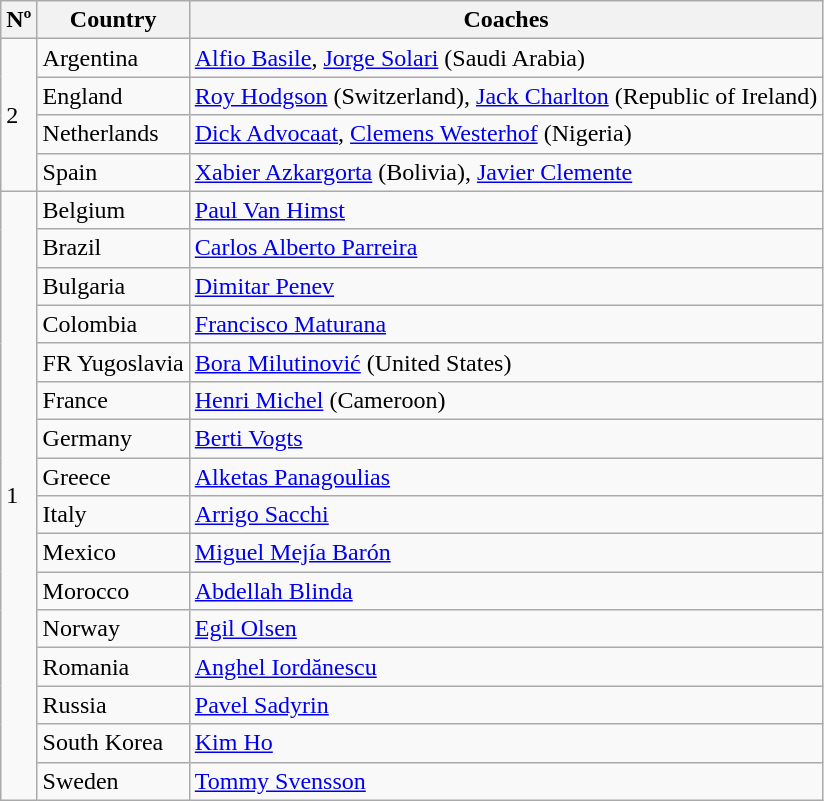<table class="wikitable">
<tr>
<th>Nº</th>
<th>Country</th>
<th>Coaches</th>
</tr>
<tr>
<td rowspan="4">2</td>
<td> Argentina</td>
<td><a href='#'>Alfio Basile</a>, <a href='#'>Jorge Solari</a> (Saudi Arabia)</td>
</tr>
<tr>
<td> England</td>
<td><a href='#'>Roy Hodgson</a> (Switzerland), <a href='#'>Jack Charlton</a> (Republic of Ireland)</td>
</tr>
<tr>
<td> Netherlands</td>
<td><a href='#'>Dick Advocaat</a>, <a href='#'>Clemens Westerhof</a> (Nigeria)</td>
</tr>
<tr>
<td> Spain</td>
<td><a href='#'>Xabier Azkargorta</a> (Bolivia), <a href='#'>Javier Clemente</a></td>
</tr>
<tr>
<td rowspan="16">1</td>
<td> Belgium</td>
<td><a href='#'>Paul Van Himst</a></td>
</tr>
<tr>
<td> Brazil</td>
<td><a href='#'>Carlos Alberto Parreira</a></td>
</tr>
<tr>
<td> Bulgaria</td>
<td><a href='#'>Dimitar Penev</a></td>
</tr>
<tr>
<td> Colombia</td>
<td><a href='#'>Francisco Maturana</a></td>
</tr>
<tr>
<td> FR Yugoslavia</td>
<td><a href='#'>Bora Milutinović</a> (United States)</td>
</tr>
<tr>
<td> France</td>
<td><a href='#'>Henri Michel</a> (Cameroon)</td>
</tr>
<tr>
<td> Germany</td>
<td><a href='#'>Berti Vogts</a></td>
</tr>
<tr>
<td> Greece</td>
<td><a href='#'>Alketas Panagoulias</a></td>
</tr>
<tr>
<td> Italy</td>
<td><a href='#'>Arrigo Sacchi</a></td>
</tr>
<tr>
<td> Mexico</td>
<td><a href='#'>Miguel Mejía Barón</a></td>
</tr>
<tr>
<td> Morocco</td>
<td><a href='#'>Abdellah Blinda</a></td>
</tr>
<tr>
<td> Norway</td>
<td><a href='#'>Egil Olsen</a></td>
</tr>
<tr>
<td> Romania</td>
<td><a href='#'>Anghel Iordănescu</a></td>
</tr>
<tr>
<td> Russia</td>
<td><a href='#'>Pavel Sadyrin</a></td>
</tr>
<tr>
<td> South Korea</td>
<td><a href='#'>Kim Ho</a></td>
</tr>
<tr>
<td> Sweden</td>
<td><a href='#'>Tommy Svensson</a></td>
</tr>
</table>
